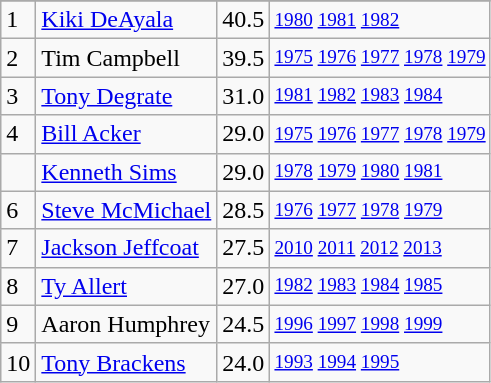<table class="wikitable">
<tr>
</tr>
<tr>
<td>1</td>
<td><a href='#'>Kiki DeAyala</a></td>
<td>40.5</td>
<td style="font-size:80%;"><a href='#'>1980</a> <a href='#'>1981</a> <a href='#'>1982</a></td>
</tr>
<tr>
<td>2</td>
<td>Tim Campbell</td>
<td>39.5</td>
<td style="font-size:80%;"><a href='#'>1975</a> <a href='#'>1976</a> <a href='#'>1977</a> <a href='#'>1978</a> <a href='#'>1979</a></td>
</tr>
<tr>
<td>3</td>
<td><a href='#'>Tony Degrate</a></td>
<td>31.0</td>
<td style="font-size:80%;"><a href='#'>1981</a> <a href='#'>1982</a> <a href='#'>1983</a> <a href='#'>1984</a></td>
</tr>
<tr>
<td>4</td>
<td><a href='#'>Bill Acker</a></td>
<td>29.0</td>
<td style="font-size:80%;"><a href='#'>1975</a> <a href='#'>1976</a> <a href='#'>1977</a> <a href='#'>1978</a> <a href='#'>1979</a></td>
</tr>
<tr>
<td></td>
<td><a href='#'>Kenneth Sims</a></td>
<td>29.0</td>
<td style="font-size:80%;"><a href='#'>1978</a> <a href='#'>1979</a> <a href='#'>1980</a> <a href='#'>1981</a></td>
</tr>
<tr>
<td>6</td>
<td><a href='#'>Steve McMichael</a></td>
<td>28.5</td>
<td style="font-size:80%;"><a href='#'>1976</a> <a href='#'>1977</a> <a href='#'>1978</a> <a href='#'>1979</a></td>
</tr>
<tr>
<td>7</td>
<td><a href='#'>Jackson Jeffcoat</a></td>
<td>27.5</td>
<td style="font-size:80%;"><a href='#'>2010</a> <a href='#'>2011</a> <a href='#'>2012</a> <a href='#'>2013</a></td>
</tr>
<tr>
<td>8</td>
<td><a href='#'>Ty Allert</a></td>
<td>27.0</td>
<td style="font-size:80%;"><a href='#'>1982</a> <a href='#'>1983</a> <a href='#'>1984</a> <a href='#'>1985</a></td>
</tr>
<tr>
<td>9</td>
<td>Aaron Humphrey</td>
<td>24.5</td>
<td style="font-size:80%;"><a href='#'>1996</a> <a href='#'>1997</a> <a href='#'>1998</a> <a href='#'>1999</a></td>
</tr>
<tr>
<td>10</td>
<td><a href='#'>Tony Brackens</a></td>
<td>24.0</td>
<td style="font-size:80%;"><a href='#'>1993</a> <a href='#'>1994</a> <a href='#'>1995</a></td>
</tr>
</table>
